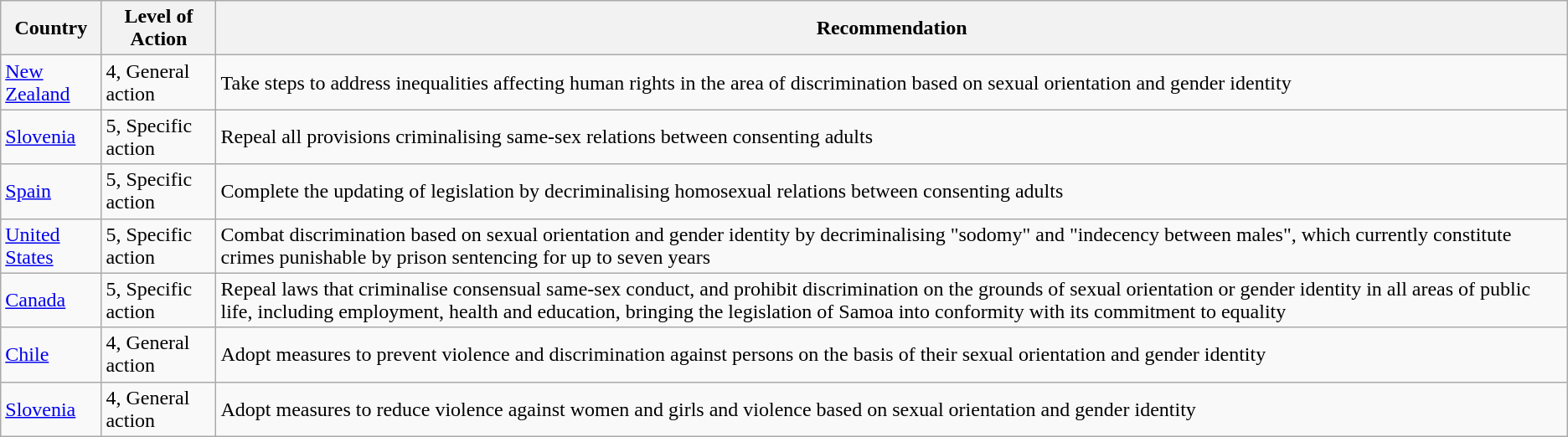<table class="wikitable">
<tr>
<th>Country</th>
<th>Level of Action</th>
<th>Recommendation</th>
</tr>
<tr>
<td><a href='#'>New Zealand</a></td>
<td>4, General action</td>
<td>Take steps to address inequalities affecting human rights in the area of discrimination based on sexual orientation and gender identity</td>
</tr>
<tr>
<td><a href='#'>Slovenia</a></td>
<td>5, Specific action</td>
<td>Repeal all provisions criminalising same-sex relations between consenting adults</td>
</tr>
<tr>
<td><a href='#'>Spain</a></td>
<td>5, Specific action</td>
<td>Complete the updating of legislation by decriminalising homosexual relations between consenting adults</td>
</tr>
<tr>
<td><a href='#'>United States</a></td>
<td>5, Specific action</td>
<td>Combat discrimination based on sexual orientation and gender identity by decriminalising "sodomy" and "indecency between males", which currently constitute crimes punishable by prison sentencing for up to seven years</td>
</tr>
<tr>
<td><a href='#'>Canada</a></td>
<td>5, Specific action</td>
<td>Repeal laws that criminalise consensual same-sex conduct, and prohibit discrimination on the grounds of sexual orientation or gender identity in all areas of public life, including employment, health and education, bringing the legislation of Samoa into conformity with its commitment to equality</td>
</tr>
<tr>
<td><a href='#'>Chile</a></td>
<td>4, General action</td>
<td>Adopt measures to prevent violence and discrimination against persons on the basis of their sexual orientation and gender identity</td>
</tr>
<tr>
<td><a href='#'>Slovenia</a></td>
<td>4, General action</td>
<td>Adopt measures to reduce violence against women and girls and violence based on sexual orientation and gender identity</td>
</tr>
</table>
